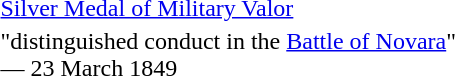<table>
<tr>
<td rowspan=2 style="width:60px; vertical-align:top;"></td>
<td><a href='#'>Silver Medal of Military Valor</a></td>
</tr>
<tr>
<td>"distinguished conduct in the <a href='#'>Battle of Novara</a>"<br>— 23 March 1849</td>
</tr>
</table>
